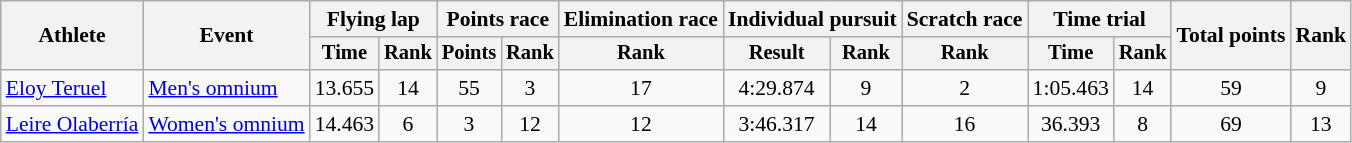<table class="wikitable" style="font-size:90%">
<tr>
<th rowspan=2>Athlete</th>
<th rowspan=2>Event</th>
<th colspan=2>Flying lap</th>
<th colspan=2>Points race</th>
<th>Elimination race</th>
<th colspan=2>Individual pursuit</th>
<th>Scratch race</th>
<th colspan=2>Time trial</th>
<th rowspan=2>Total points</th>
<th rowspan=2>Rank</th>
</tr>
<tr style="font-size:95%">
<th>Time</th>
<th>Rank</th>
<th>Points</th>
<th>Rank</th>
<th>Rank</th>
<th>Result</th>
<th>Rank</th>
<th>Rank</th>
<th>Time</th>
<th>Rank</th>
</tr>
<tr align=center>
<td align=left><a href='#'>Eloy Teruel</a></td>
<td align=left><a href='#'>Men's omnium</a></td>
<td>13.655</td>
<td>14</td>
<td>55</td>
<td>3</td>
<td>17</td>
<td>4:29.874</td>
<td>9</td>
<td>2</td>
<td>1:05.463</td>
<td>14</td>
<td>59</td>
<td>9</td>
</tr>
<tr align=center>
<td align=left><a href='#'>Leire Olaberría</a></td>
<td align=left><a href='#'>Women's omnium</a></td>
<td>14.463</td>
<td>6</td>
<td>3</td>
<td>12</td>
<td>12</td>
<td>3:46.317</td>
<td>14</td>
<td>16</td>
<td>36.393</td>
<td>8</td>
<td>69</td>
<td>13</td>
</tr>
</table>
